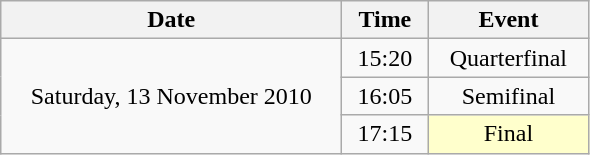<table class = "wikitable" style="text-align:center;">
<tr>
<th width=220>Date</th>
<th width=50>Time</th>
<th width=100>Event</th>
</tr>
<tr>
<td rowspan=3>Saturday, 13 November 2010</td>
<td>15:20</td>
<td>Quarterfinal</td>
</tr>
<tr>
<td>16:05</td>
<td>Semifinal</td>
</tr>
<tr>
<td>17:15</td>
<td bgcolor=ffffcc>Final</td>
</tr>
</table>
